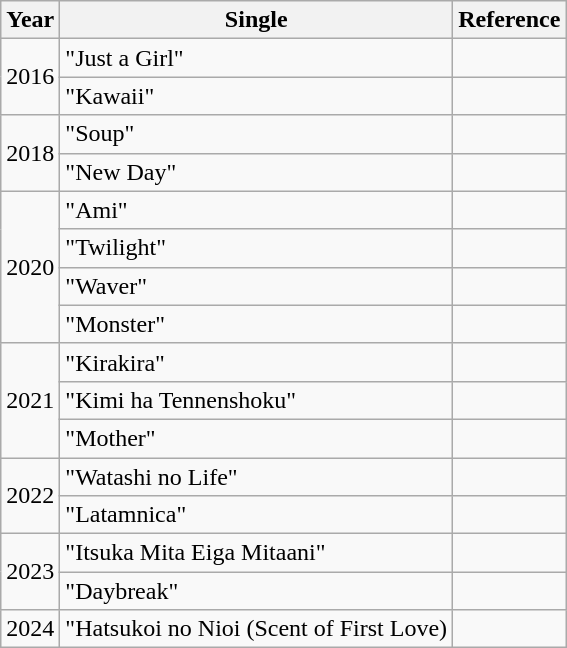<table class="wikitable plainrowheaders" style="text-align:center;">
<tr>
<th scope="col">Year</th>
<th scope="col">Single</th>
<th scope="col">Reference</th>
</tr>
<tr>
<td rowspan="2">2016</td>
<td style="text-align:left;">"Just a Girl"<br></td>
<td></td>
</tr>
<tr>
<td style="text-align:left;">"Kawaii"<br></td>
<td></td>
</tr>
<tr>
<td rowspan="2">2018</td>
<td style="text-align:left;">"Soup"<br></td>
<td></td>
</tr>
<tr>
<td style="text-align:left;">"New Day"<br></td>
<td></td>
</tr>
<tr>
<td rowspan="4">2020</td>
<td style="text-align:left;">"Ami"<br></td>
<td></td>
</tr>
<tr>
<td style="text-align:left;">"Twilight"<br></td>
<td></td>
</tr>
<tr>
<td style="text-align:left;">"Waver"<br></td>
<td></td>
</tr>
<tr>
<td style="text-align:left;">"Monster"<br></td>
<td></td>
</tr>
<tr>
<td rowspan="3">2021</td>
<td style="text-align:left;">"Kirakira"<br></td>
<td></td>
</tr>
<tr>
<td style="text-align:left;">"Kimi ha Tennenshoku"<br></td>
<td></td>
</tr>
<tr>
<td style="text-align:left;">"Mother"<br></td>
<td></td>
</tr>
<tr>
<td rowspan="2">2022</td>
<td style="text-align:left;">"Watashi no Life"<br></td>
<td></td>
</tr>
<tr>
<td style="text-align:left;">"Latamnica"<br></td>
<td></td>
</tr>
<tr>
<td rowspan="2">2023</td>
<td style="text-align:left;">"Itsuka Mita Eiga Mitaani"<br></td>
<td></td>
</tr>
<tr>
<td style="text-align:left;">"Daybreak"<br></td>
<td></td>
</tr>
<tr>
<td>2024</td>
<td style="text-align:left;">"Hatsukoi no Nioi (Scent of First Love)<br></td>
<td></td>
</tr>
</table>
